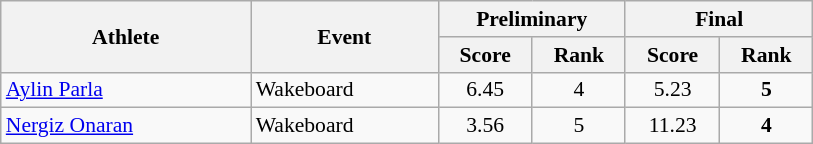<table class=wikitable style="font-size:90%">
<tr>
<th rowspan="2" width="20%">Athlete</th>
<th rowspan="2" width="15%">Event</th>
<th colspan="2" width="15%">Preliminary</th>
<th colspan="2" width="15%">Final</th>
</tr>
<tr>
<th>Score</th>
<th>Rank</th>
<th>Score</th>
<th>Rank</th>
</tr>
<tr>
<td><a href='#'>Aylin Parla</a></td>
<td>Wakeboard</td>
<td align="center">6.45</td>
<td align="center">4 <strong></strong></td>
<td align="center">5.23</td>
<td align="center"><strong> 5 </strong></td>
</tr>
<tr>
<td><a href='#'>Nergiz Onaran</a></td>
<td>Wakeboard</td>
<td align="center">3.56</td>
<td align="center">5 <strong></strong></td>
<td align="center">11.23</td>
<td align="center"><strong> 4</strong></td>
</tr>
</table>
